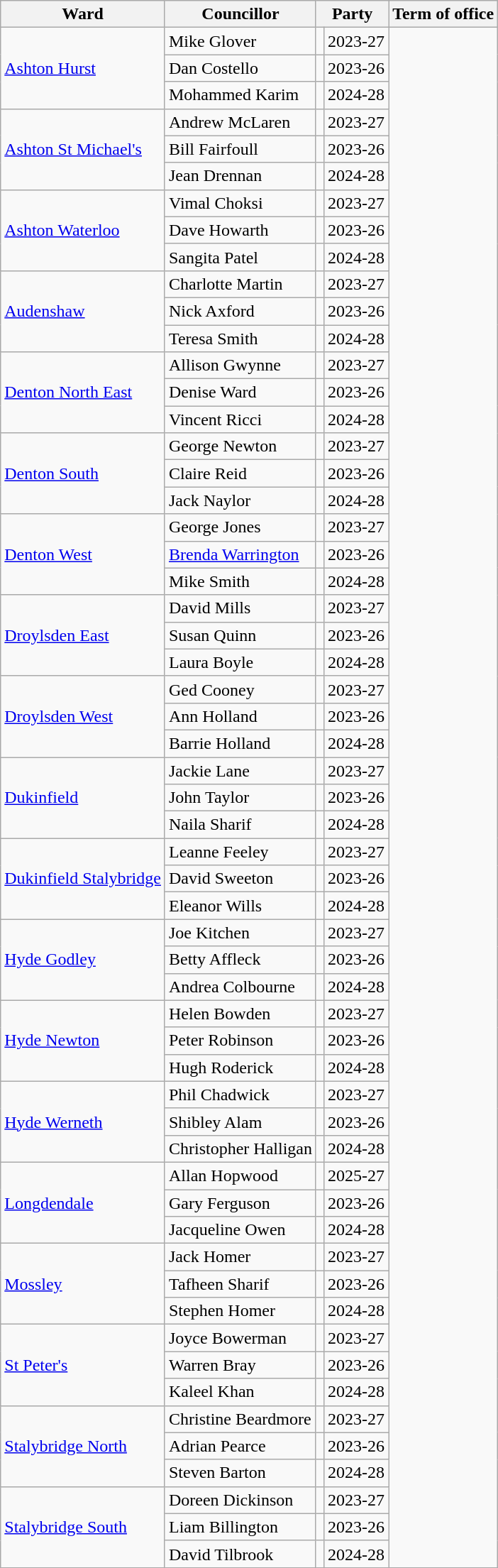<table class="wikitable">
<tr>
<th>Ward</th>
<th>Councillor</th>
<th colspan=2>Party</th>
<th>Term of office</th>
</tr>
<tr>
<td rowspan="3"><a href='#'>Ashton Hurst</a></td>
<td>Mike Glover</td>
<td></td>
<td>2023-27</td>
</tr>
<tr>
<td>Dan Costello</td>
<td></td>
<td>2023-26</td>
</tr>
<tr>
<td>Mohammed Karim</td>
<td></td>
<td>2024-28</td>
</tr>
<tr>
<td rowspan="3"><a href='#'>Ashton St Michael's</a></td>
<td>Andrew McLaren</td>
<td></td>
<td>2023-27</td>
</tr>
<tr>
<td>Bill Fairfoull</td>
<td></td>
<td>2023-26</td>
</tr>
<tr>
<td>Jean Drennan</td>
<td></td>
<td>2024-28</td>
</tr>
<tr>
<td rowspan="3"><a href='#'>Ashton Waterloo</a></td>
<td>Vimal Choksi</td>
<td></td>
<td>2023-27</td>
</tr>
<tr>
<td>Dave Howarth</td>
<td></td>
<td>2023-26</td>
</tr>
<tr>
<td>Sangita Patel</td>
<td></td>
<td>2024-28</td>
</tr>
<tr>
<td rowspan="3"><a href='#'>Audenshaw</a></td>
<td>Charlotte Martin</td>
<td></td>
<td>2023-27</td>
</tr>
<tr>
<td>Nick Axford</td>
<td></td>
<td>2023-26</td>
</tr>
<tr>
<td>Teresa Smith</td>
<td></td>
<td>2024-28</td>
</tr>
<tr>
<td rowspan="3"><a href='#'>Denton North East</a></td>
<td>Allison Gwynne</td>
<td></td>
<td>2023-27</td>
</tr>
<tr>
<td>Denise Ward</td>
<td></td>
<td>2023-26</td>
</tr>
<tr>
<td>Vincent Ricci</td>
<td></td>
<td>2024-28</td>
</tr>
<tr>
<td rowspan="3"><a href='#'>Denton South</a></td>
<td>George Newton</td>
<td></td>
<td>2023-27</td>
</tr>
<tr>
<td>Claire Reid</td>
<td></td>
<td>2023-26</td>
</tr>
<tr>
<td>Jack Naylor</td>
<td></td>
<td>2024-28</td>
</tr>
<tr>
<td rowspan="3"><a href='#'>Denton West</a></td>
<td>George Jones</td>
<td></td>
<td>2023-27</td>
</tr>
<tr>
<td><a href='#'>Brenda Warrington</a></td>
<td></td>
<td>2023-26</td>
</tr>
<tr>
<td>Mike Smith</td>
<td></td>
<td>2024-28</td>
</tr>
<tr>
<td rowspan="3"><a href='#'>Droylsden East</a></td>
<td>David Mills</td>
<td></td>
<td>2023-27</td>
</tr>
<tr>
<td>Susan Quinn</td>
<td></td>
<td>2023-26</td>
</tr>
<tr>
<td>Laura Boyle</td>
<td></td>
<td>2024-28</td>
</tr>
<tr>
<td rowspan="3"><a href='#'>Droylsden West</a></td>
<td>Ged Cooney</td>
<td></td>
<td>2023-27</td>
</tr>
<tr>
<td>Ann Holland</td>
<td></td>
<td>2023-26</td>
</tr>
<tr>
<td>Barrie Holland</td>
<td></td>
<td>2024-28</td>
</tr>
<tr>
<td rowspan="3"><a href='#'>Dukinfield</a></td>
<td>Jackie Lane</td>
<td></td>
<td>2023-27</td>
</tr>
<tr>
<td>John Taylor</td>
<td></td>
<td>2023-26</td>
</tr>
<tr>
<td>Naila Sharif</td>
<td></td>
<td>2024-28</td>
</tr>
<tr>
<td rowspan="3"><a href='#'>Dukinfield Stalybridge</a></td>
<td>Leanne Feeley</td>
<td></td>
<td>2023-27</td>
</tr>
<tr>
<td>David Sweeton</td>
<td></td>
<td>2023-26</td>
</tr>
<tr>
<td>Eleanor Wills</td>
<td></td>
<td>2024-28</td>
</tr>
<tr>
<td rowspan="3"><a href='#'>Hyde Godley</a></td>
<td>Joe Kitchen</td>
<td></td>
<td>2023-27</td>
</tr>
<tr>
<td>Betty Affleck</td>
<td></td>
<td>2023-26</td>
</tr>
<tr>
<td>Andrea Colbourne</td>
<td></td>
<td>2024-28</td>
</tr>
<tr>
<td rowspan="3"><a href='#'>Hyde Newton</a></td>
<td>Helen Bowden</td>
<td></td>
<td>2023-27</td>
</tr>
<tr>
<td>Peter Robinson</td>
<td></td>
<td>2023-26</td>
</tr>
<tr>
<td>Hugh Roderick</td>
<td></td>
<td>2024-28</td>
</tr>
<tr>
<td rowspan="3"><a href='#'>Hyde Werneth</a></td>
<td>Phil Chadwick</td>
<td></td>
<td>2023-27</td>
</tr>
<tr>
<td>Shibley Alam</td>
<td></td>
<td>2023-26</td>
</tr>
<tr>
<td>Christopher Halligan</td>
<td></td>
<td>2024-28</td>
</tr>
<tr>
<td rowspan="3"><a href='#'>Longdendale</a></td>
<td>Allan Hopwood</td>
<td></td>
<td>2025-27</td>
</tr>
<tr>
<td>Gary Ferguson</td>
<td></td>
<td>2023-26</td>
</tr>
<tr>
<td>Jacqueline Owen</td>
<td></td>
<td>2024-28</td>
</tr>
<tr>
<td rowspan="3"><a href='#'>Mossley</a></td>
<td>Jack Homer</td>
<td></td>
<td>2023-27</td>
</tr>
<tr>
<td>Tafheen Sharif</td>
<td></td>
<td>2023-26</td>
</tr>
<tr>
<td>Stephen Homer</td>
<td></td>
<td>2024-28</td>
</tr>
<tr>
<td rowspan="3"><a href='#'>St Peter's</a></td>
<td>Joyce Bowerman</td>
<td></td>
<td>2023-27</td>
</tr>
<tr>
<td>Warren Bray</td>
<td></td>
<td>2023-26</td>
</tr>
<tr>
<td>Kaleel Khan</td>
<td></td>
<td>2024-28</td>
</tr>
<tr>
<td rowspan="3"><a href='#'>Stalybridge North</a></td>
<td>Christine Beardmore</td>
<td></td>
<td>2023-27</td>
</tr>
<tr>
<td>Adrian Pearce</td>
<td></td>
<td>2023-26</td>
</tr>
<tr>
<td>Steven Barton</td>
<td></td>
<td>2024-28</td>
</tr>
<tr>
<td rowspan="3"><a href='#'>Stalybridge South</a></td>
<td>Doreen Dickinson</td>
<td></td>
<td>2023-27</td>
</tr>
<tr>
<td>Liam Billington</td>
<td></td>
<td>2023-26</td>
</tr>
<tr>
<td>David Tilbrook</td>
<td></td>
<td>2024-28</td>
</tr>
<tr>
</tr>
</table>
